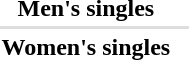<table>
<tr>
<th scope="row">Men's singles</th>
<td></td>
<td></td>
<td></td>
</tr>
<tr bgcolor=#DDDDDD>
<td colspan=4></td>
</tr>
<tr>
<th scope="row">Women's singles</th>
<td></td>
<td></td>
<td></td>
</tr>
</table>
